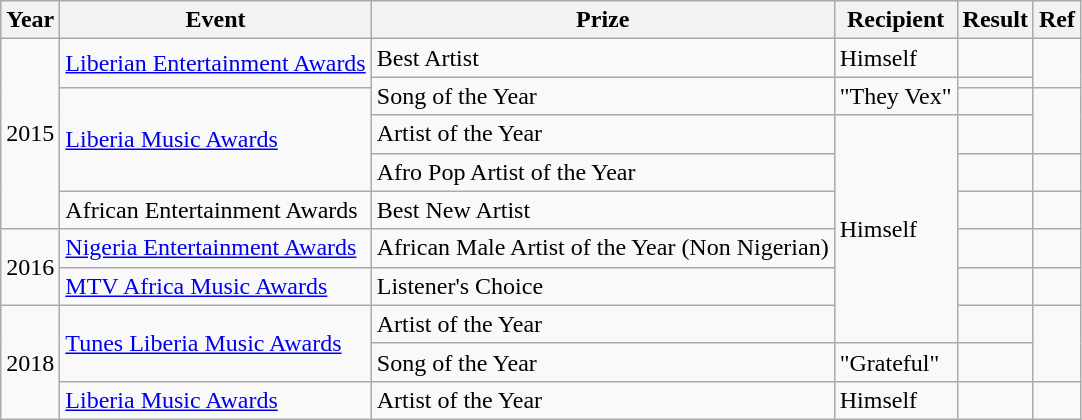<table class ="wikitable">
<tr>
<th>Year</th>
<th>Event</th>
<th>Prize</th>
<th>Recipient</th>
<th>Result</th>
<th>Ref</th>
</tr>
<tr>
<td rowspan="6">2015</td>
<td rowspan="2"><a href='#'>Liberian Entertainment Awards</a></td>
<td>Best Artist</td>
<td>Himself</td>
<td></td>
<td rowspan="2"></td>
</tr>
<tr>
<td rowspan="2">Song of the Year</td>
<td rowspan="2">"They Vex"</td>
<td></td>
</tr>
<tr>
<td rowspan="3"><a href='#'>Liberia Music Awards</a></td>
<td></td>
<td rowspan="2"></td>
</tr>
<tr>
<td>Artist of the Year</td>
<td rowspan="6">Himself</td>
<td></td>
</tr>
<tr>
<td>Afro Pop Artist of the Year</td>
<td></td>
<td></td>
</tr>
<tr>
<td>African Entertainment Awards</td>
<td>Best New Artist</td>
<td></td>
<td></td>
</tr>
<tr>
<td rowspan="2">2016</td>
<td><a href='#'>Nigeria Entertainment Awards</a></td>
<td>African Male Artist of the Year (Non Nigerian)</td>
<td></td>
<td></td>
</tr>
<tr>
<td><a href='#'>MTV Africa Music Awards</a></td>
<td>Listener's Choice</td>
<td></td>
<td></td>
</tr>
<tr>
<td rowspan="3">2018</td>
<td rowspan="2"><a href='#'>Tunes Liberia Music Awards</a></td>
<td>Artist of the Year</td>
<td></td>
<td rowspan="2"></td>
</tr>
<tr>
<td>Song of the Year</td>
<td>"Grateful"</td>
<td></td>
</tr>
<tr>
<td><a href='#'>Liberia Music Awards</a></td>
<td>Artist of the Year</td>
<td>Himself</td>
<td></td>
<td></td>
</tr>
</table>
